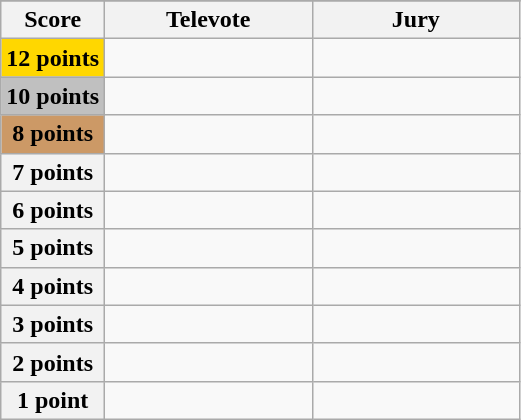<table class="wikitable">
<tr>
</tr>
<tr>
<th scope="col" width="20%">Score</th>
<th scope="col" width="40%">Televote</th>
<th scope="col" width="40%">Jury</th>
</tr>
<tr>
<th scope="row" style="background:gold">12 points</th>
<td></td>
<td></td>
</tr>
<tr>
<th scope="row" style="background:silver">10 points</th>
<td></td>
<td></td>
</tr>
<tr>
<th scope="row" style="background:#CC9966">8 points</th>
<td></td>
<td></td>
</tr>
<tr>
<th scope="row">7 points</th>
<td></td>
<td></td>
</tr>
<tr>
<th scope="row">6 points</th>
<td></td>
<td></td>
</tr>
<tr>
<th scope="row">5 points</th>
<td></td>
<td></td>
</tr>
<tr>
<th scope="row">4 points</th>
<td></td>
<td></td>
</tr>
<tr>
<th scope="row">3 points</th>
<td></td>
<td></td>
</tr>
<tr>
<th scope="row">2 points</th>
<td></td>
<td></td>
</tr>
<tr>
<th scope="row">1 point</th>
<td></td>
<td></td>
</tr>
</table>
